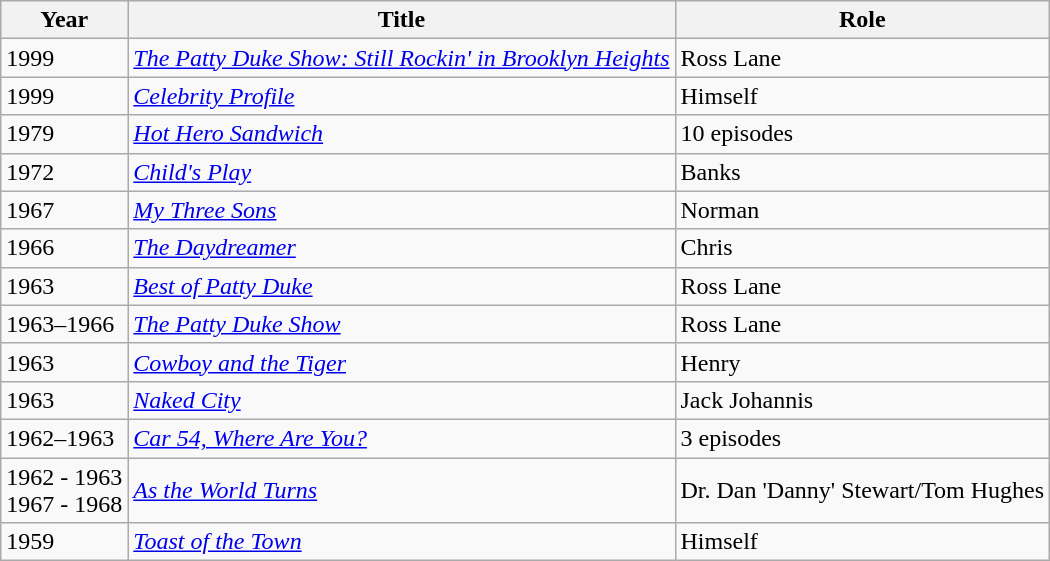<table class="wikitable" border="1">
<tr>
<th>Year</th>
<th>Title</th>
<th>Role</th>
</tr>
<tr>
<td>1999</td>
<td><em><a href='#'>The Patty Duke Show: Still Rockin' in Brooklyn Heights</a></em></td>
<td>Ross Lane</td>
</tr>
<tr>
<td>1999</td>
<td><em><a href='#'>Celebrity Profile</a></em></td>
<td>Himself</td>
</tr>
<tr>
<td>1979</td>
<td><em><a href='#'>Hot Hero Sandwich</a></em></td>
<td>10 episodes</td>
</tr>
<tr>
<td>1972</td>
<td><em><a href='#'>Child's Play</a></em></td>
<td>Banks</td>
</tr>
<tr>
<td>1967</td>
<td><em><a href='#'>My Three Sons</a></em></td>
<td>Norman</td>
</tr>
<tr>
<td>1966</td>
<td><em><a href='#'>The Daydreamer</a></em></td>
<td>Chris</td>
</tr>
<tr>
<td>1963</td>
<td><em><a href='#'>Best of Patty Duke</a></em></td>
<td>Ross Lane</td>
</tr>
<tr>
<td>1963–1966</td>
<td><em><a href='#'>The Patty Duke Show</a></em></td>
<td>Ross Lane</td>
</tr>
<tr>
<td>1963</td>
<td><em><a href='#'>Cowboy and the Tiger</a></em></td>
<td>Henry</td>
</tr>
<tr>
<td>1963</td>
<td><em><a href='#'>Naked City</a></em></td>
<td>Jack Johannis</td>
</tr>
<tr>
<td>1962–1963</td>
<td><em><a href='#'>Car 54, Where Are You?</a></em></td>
<td>3 episodes</td>
</tr>
<tr>
<td>1962 - 1963 <br> 1967 - 1968</td>
<td><em><a href='#'>As the World Turns</a></em></td>
<td>Dr. Dan 'Danny' Stewart/Tom Hughes</td>
</tr>
<tr>
<td>1959</td>
<td><em><a href='#'>Toast of the Town</a></em></td>
<td>Himself</td>
</tr>
</table>
